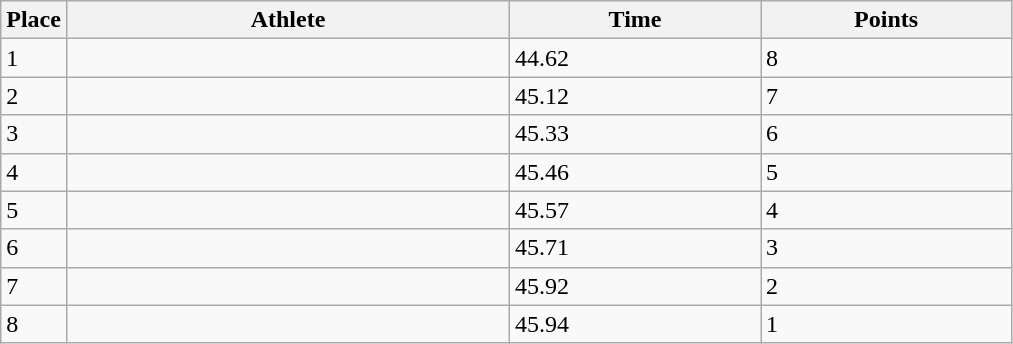<table class=wikitable>
<tr>
<th>Place</th>
<th style="width:18em">Athlete</th>
<th style="width:10em">Time</th>
<th style="width:10em">Points</th>
</tr>
<tr>
<td>1</td>
<td></td>
<td>44.62</td>
<td>8</td>
</tr>
<tr>
<td>2</td>
<td></td>
<td>45.12</td>
<td>7</td>
</tr>
<tr>
<td>3</td>
<td></td>
<td>45.33</td>
<td>6</td>
</tr>
<tr>
<td>4</td>
<td></td>
<td>45.46</td>
<td>5</td>
</tr>
<tr>
<td>5</td>
<td></td>
<td>45.57</td>
<td>4</td>
</tr>
<tr>
<td>6</td>
<td></td>
<td>45.71</td>
<td>3</td>
</tr>
<tr>
<td>7</td>
<td></td>
<td>45.92</td>
<td>2</td>
</tr>
<tr>
<td>8</td>
<td></td>
<td>45.94</td>
<td>1</td>
</tr>
</table>
